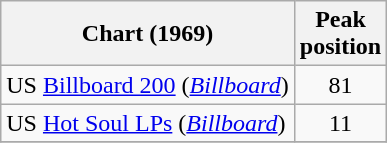<table class="wikitable">
<tr>
<th>Chart (1969)</th>
<th>Peak<br>position</th>
</tr>
<tr>
<td>US <a href='#'>Billboard 200</a> (<em><a href='#'>Billboard</a></em>)</td>
<td style="text-align:center;">81</td>
</tr>
<tr>
<td>US <a href='#'>Hot Soul LPs</a> (<em><a href='#'>Billboard</a></em>)</td>
<td style="text-align:center;">11</td>
</tr>
<tr>
</tr>
</table>
